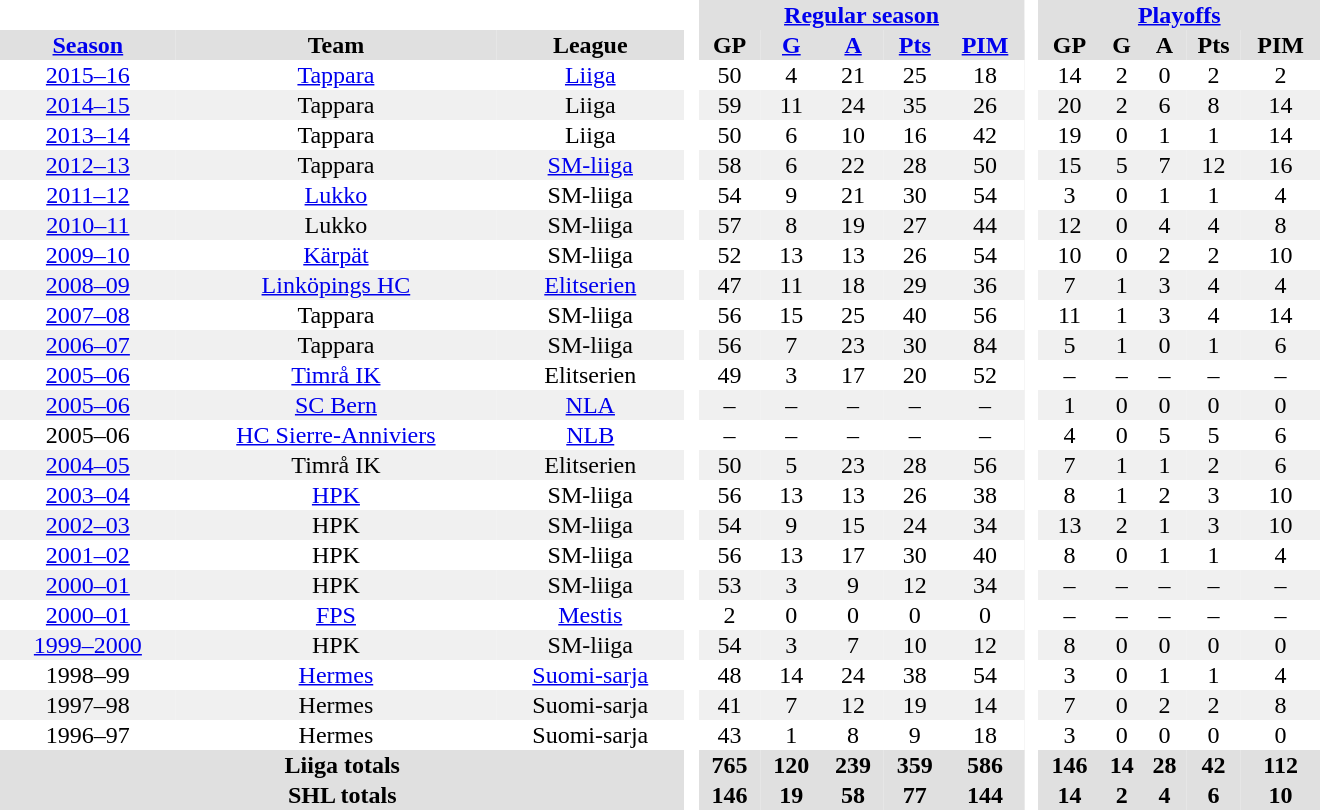<table border="0" cellpadding="1" cellspacing="0" style="text-align:center; width:55em">
<tr bgcolor="#e0e0e0">
<th colspan="3" bgcolor="#ffffff"> </th>
<th rowspan="99" bgcolor="#ffffff"> </th>
<th colspan="5"><a href='#'>Regular season</a></th>
<th rowspan="99" bgcolor="#ffffff"> </th>
<th colspan="5"><a href='#'>Playoffs</a></th>
</tr>
<tr bgcolor="#e0e0e0">
<th><a href='#'>Season</a></th>
<th>Team</th>
<th>League</th>
<th>GP</th>
<th><a href='#'>G</a></th>
<th><a href='#'>A</a></th>
<th><a href='#'>Pts</a></th>
<th><a href='#'>PIM</a></th>
<th>GP</th>
<th>G</th>
<th>A</th>
<th>Pts</th>
<th>PIM</th>
</tr>
<tr>
<td><a href='#'>2015–16</a></td>
<td><a href='#'>Tappara</a></td>
<td><a href='#'>Liiga</a></td>
<td>50</td>
<td>4</td>
<td>21</td>
<td>25</td>
<td>18</td>
<td>14</td>
<td>2</td>
<td>0</td>
<td>2</td>
<td>2</td>
</tr>
<tr bgcolor="#f0f0f0">
<td><a href='#'>2014–15</a></td>
<td>Tappara</td>
<td>Liiga</td>
<td>59</td>
<td>11</td>
<td>24</td>
<td>35</td>
<td>26</td>
<td>20</td>
<td>2</td>
<td>6</td>
<td>8</td>
<td>14</td>
</tr>
<tr>
<td><a href='#'>2013–14</a></td>
<td>Tappara</td>
<td>Liiga</td>
<td>50</td>
<td>6</td>
<td>10</td>
<td>16</td>
<td>42</td>
<td>19</td>
<td>0</td>
<td>1</td>
<td>1</td>
<td>14</td>
</tr>
<tr bgcolor="#f0f0f0">
<td><a href='#'>2012–13</a></td>
<td>Tappara</td>
<td><a href='#'>SM-liiga</a></td>
<td>58</td>
<td>6</td>
<td>22</td>
<td>28</td>
<td>50</td>
<td>15</td>
<td>5</td>
<td>7</td>
<td>12</td>
<td>16</td>
</tr>
<tr>
<td><a href='#'>2011–12</a></td>
<td><a href='#'>Lukko</a></td>
<td>SM-liiga</td>
<td>54</td>
<td>9</td>
<td>21</td>
<td>30</td>
<td>54</td>
<td>3</td>
<td>0</td>
<td>1</td>
<td>1</td>
<td>4</td>
</tr>
<tr bgcolor="#f0f0f0">
<td><a href='#'>2010–11</a></td>
<td>Lukko</td>
<td>SM-liiga</td>
<td>57</td>
<td>8</td>
<td>19</td>
<td>27</td>
<td>44</td>
<td>12</td>
<td>0</td>
<td>4</td>
<td>4</td>
<td>8</td>
</tr>
<tr>
<td><a href='#'>2009–10</a></td>
<td><a href='#'>Kärpät</a></td>
<td>SM-liiga</td>
<td>52</td>
<td>13</td>
<td>13</td>
<td>26</td>
<td>54</td>
<td>10</td>
<td>0</td>
<td>2</td>
<td>2</td>
<td>10</td>
</tr>
<tr bgcolor="#f0f0f0">
<td><a href='#'>2008–09</a></td>
<td><a href='#'>Linköpings HC</a></td>
<td><a href='#'>Elitserien</a></td>
<td>47</td>
<td>11</td>
<td>18</td>
<td>29</td>
<td>36</td>
<td>7</td>
<td>1</td>
<td>3</td>
<td>4</td>
<td>4</td>
</tr>
<tr>
<td><a href='#'>2007–08</a></td>
<td>Tappara</td>
<td>SM-liiga</td>
<td>56</td>
<td>15</td>
<td>25</td>
<td>40</td>
<td>56</td>
<td>11</td>
<td>1</td>
<td>3</td>
<td>4</td>
<td>14</td>
</tr>
<tr bgcolor="#f0f0f0">
<td><a href='#'>2006–07</a></td>
<td>Tappara</td>
<td>SM-liiga</td>
<td>56</td>
<td>7</td>
<td>23</td>
<td>30</td>
<td>84</td>
<td>5</td>
<td>1</td>
<td>0</td>
<td>1</td>
<td>6</td>
</tr>
<tr>
<td><a href='#'>2005–06</a></td>
<td><a href='#'>Timrå IK</a></td>
<td>Elitserien</td>
<td>49</td>
<td>3</td>
<td>17</td>
<td>20</td>
<td>52</td>
<td>–</td>
<td>–</td>
<td>–</td>
<td>–</td>
<td>–</td>
</tr>
<tr bgcolor="#f0f0f0">
<td><a href='#'>2005–06</a></td>
<td><a href='#'>SC Bern</a></td>
<td><a href='#'>NLA</a></td>
<td>–</td>
<td>–</td>
<td>–</td>
<td>–</td>
<td>–</td>
<td>1</td>
<td>0</td>
<td>0</td>
<td>0</td>
<td>0</td>
</tr>
<tr>
<td>2005–06</td>
<td><a href='#'>HC Sierre-Anniviers</a></td>
<td><a href='#'>NLB</a></td>
<td>–</td>
<td>–</td>
<td>–</td>
<td>–</td>
<td>–</td>
<td>4</td>
<td>0</td>
<td>5</td>
<td>5</td>
<td>6</td>
</tr>
<tr bgcolor="#f0f0f0">
<td><a href='#'>2004–05</a></td>
<td>Timrå IK</td>
<td>Elitserien</td>
<td>50</td>
<td>5</td>
<td>23</td>
<td>28</td>
<td>56</td>
<td>7</td>
<td>1</td>
<td>1</td>
<td>2</td>
<td>6</td>
</tr>
<tr>
<td><a href='#'>2003–04</a></td>
<td><a href='#'>HPK</a></td>
<td>SM-liiga</td>
<td>56</td>
<td>13</td>
<td>13</td>
<td>26</td>
<td>38</td>
<td>8</td>
<td>1</td>
<td>2</td>
<td>3</td>
<td>10</td>
</tr>
<tr bgcolor="#f0f0f0">
<td><a href='#'>2002–03</a></td>
<td>HPK</td>
<td>SM-liiga</td>
<td>54</td>
<td>9</td>
<td>15</td>
<td>24</td>
<td>34</td>
<td>13</td>
<td>2</td>
<td>1</td>
<td>3</td>
<td>10</td>
</tr>
<tr>
<td><a href='#'>2001–02</a></td>
<td>HPK</td>
<td>SM-liiga</td>
<td>56</td>
<td>13</td>
<td>17</td>
<td>30</td>
<td>40</td>
<td>8</td>
<td>0</td>
<td>1</td>
<td>1</td>
<td>4</td>
</tr>
<tr bgcolor="#f0f0f0">
<td><a href='#'>2000–01</a></td>
<td>HPK</td>
<td>SM-liiga</td>
<td>53</td>
<td>3</td>
<td>9</td>
<td>12</td>
<td>34</td>
<td>–</td>
<td>–</td>
<td>–</td>
<td>–</td>
<td>–</td>
</tr>
<tr>
<td><a href='#'>2000–01</a></td>
<td><a href='#'>FPS</a></td>
<td><a href='#'>Mestis</a></td>
<td>2</td>
<td>0</td>
<td>0</td>
<td>0</td>
<td>0</td>
<td>–</td>
<td>–</td>
<td>–</td>
<td>–</td>
<td>–</td>
</tr>
<tr bgcolor="#f0f0f0">
<td><a href='#'>1999–2000</a></td>
<td>HPK</td>
<td>SM-liiga</td>
<td>54</td>
<td>3</td>
<td>7</td>
<td>10</td>
<td>12</td>
<td>8</td>
<td>0</td>
<td>0</td>
<td>0</td>
<td>0</td>
</tr>
<tr>
<td>1998–99</td>
<td><a href='#'>Hermes</a></td>
<td><a href='#'>Suomi-sarja</a></td>
<td>48</td>
<td>14</td>
<td>24</td>
<td>38</td>
<td>54</td>
<td>3</td>
<td>0</td>
<td>1</td>
<td>1</td>
<td>4</td>
</tr>
<tr bgcolor="#f0f0f0">
<td>1997–98</td>
<td>Hermes</td>
<td>Suomi-sarja</td>
<td>41</td>
<td>7</td>
<td>12</td>
<td>19</td>
<td>14</td>
<td>7</td>
<td>0</td>
<td>2</td>
<td>2</td>
<td>8</td>
</tr>
<tr>
<td>1996–97</td>
<td>Hermes</td>
<td>Suomi-sarja</td>
<td>43</td>
<td>1</td>
<td>8</td>
<td>9</td>
<td>18</td>
<td>3</td>
<td>0</td>
<td>0</td>
<td>0</td>
<td>0</td>
</tr>
<tr bgcolor="#e0e0e0">
<th colspan="3">Liiga totals</th>
<th>765</th>
<th>120</th>
<th>239</th>
<th>359</th>
<th>586</th>
<th>146</th>
<th>14</th>
<th>28</th>
<th>42</th>
<th>112</th>
</tr>
<tr bgcolor="#e0e0e0">
<th colspan="3">SHL totals</th>
<th>146</th>
<th>19</th>
<th>58</th>
<th>77</th>
<th>144</th>
<th>14</th>
<th>2</th>
<th>4</th>
<th>6</th>
<th>10</th>
</tr>
</table>
